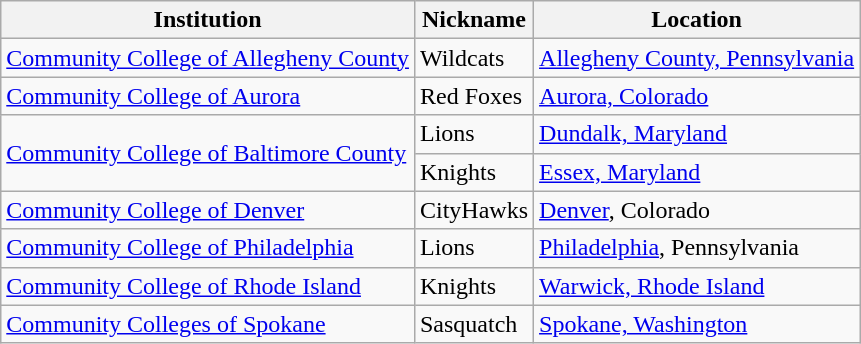<table class="wikitable">
<tr>
<th>Institution</th>
<th>Nickname</th>
<th>Location</th>
</tr>
<tr>
<td><a href='#'>Community College of Allegheny County</a></td>
<td>Wildcats</td>
<td><a href='#'>Allegheny County, Pennsylvania</a></td>
</tr>
<tr>
<td><a href='#'>Community College of Aurora</a></td>
<td>Red Foxes</td>
<td><a href='#'>Aurora, Colorado</a></td>
</tr>
<tr>
<td rowspan="2"><a href='#'>Community College of Baltimore County</a></td>
<td>Lions</td>
<td><a href='#'>Dundalk, Maryland</a></td>
</tr>
<tr>
<td>Knights</td>
<td><a href='#'>Essex, Maryland</a></td>
</tr>
<tr>
<td><a href='#'>Community College of Denver</a></td>
<td>CityHawks</td>
<td><a href='#'>Denver</a>, Colorado</td>
</tr>
<tr>
<td><a href='#'>Community College of Philadelphia</a></td>
<td>Lions</td>
<td><a href='#'>Philadelphia</a>, Pennsylvania</td>
</tr>
<tr>
<td><a href='#'>Community College of Rhode Island</a></td>
<td>Knights</td>
<td><a href='#'>Warwick, Rhode Island</a></td>
</tr>
<tr>
<td><a href='#'>Community Colleges of Spokane</a></td>
<td>Sasquatch</td>
<td><a href='#'>Spokane, Washington</a></td>
</tr>
</table>
